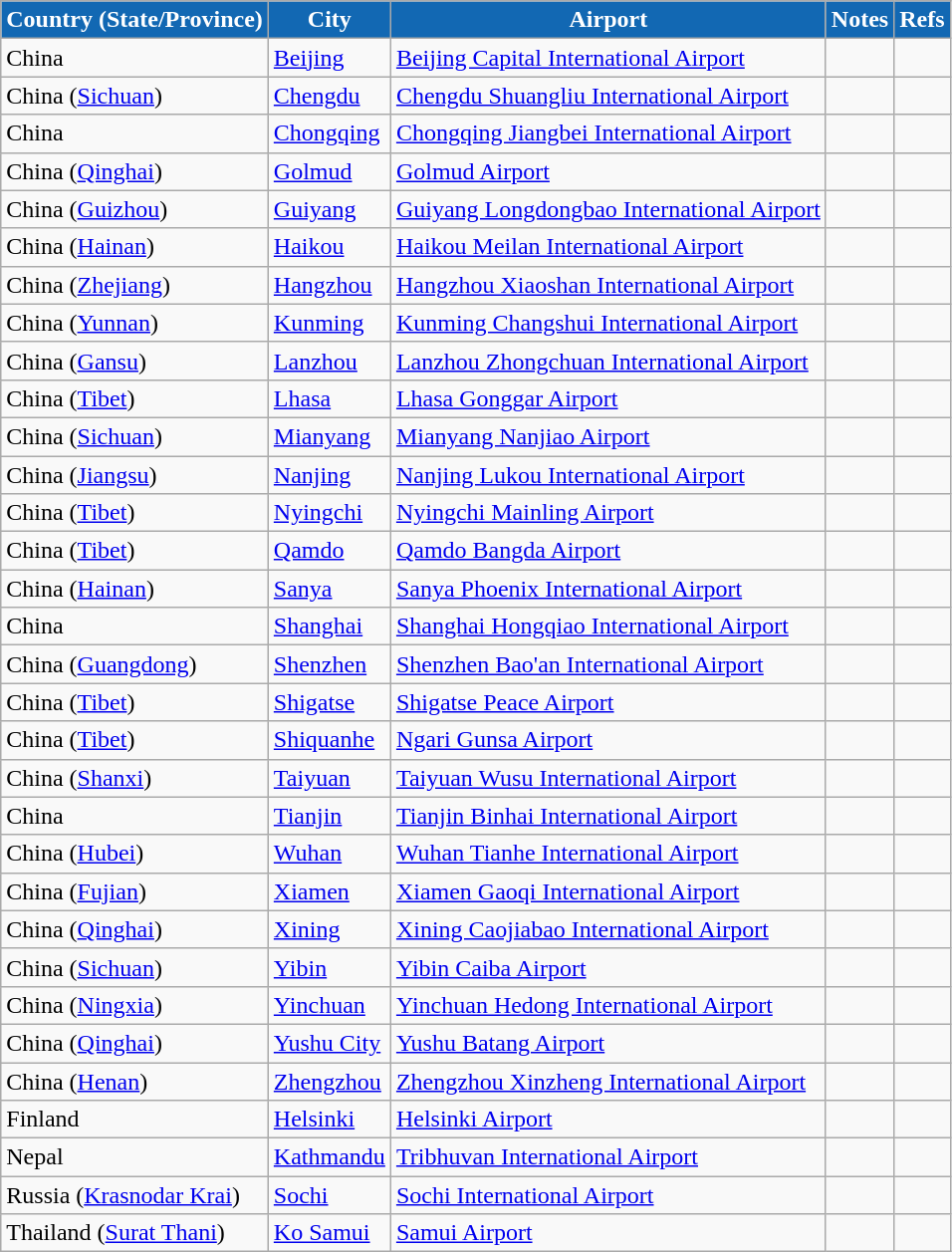<table class="sortable wikitable">
<tr>
<th style="background-color:#1268B3;color: white">Country (State/Province)</th>
<th style="background-color:#1268B3;color: white">City</th>
<th style="background-color:#1268B3;color: white">Airport</th>
<th style="background-color:#1268B3;color: white" class="unsortable">Notes</th>
<th style="background-color:#1268B3;color: white" class="unsortable">Refs</th>
</tr>
<tr>
<td>China</td>
<td><a href='#'>Beijing</a></td>
<td><a href='#'>Beijing Capital International Airport</a></td>
<td align=center></td>
<td align=center></td>
</tr>
<tr>
<td>China (<a href='#'>Sichuan</a>)</td>
<td><a href='#'>Chengdu</a></td>
<td><a href='#'>Chengdu Shuangliu International Airport</a></td>
<td></td>
<td align=center></td>
</tr>
<tr>
<td>China</td>
<td><a href='#'>Chongqing</a></td>
<td><a href='#'>Chongqing Jiangbei International Airport</a></td>
<td align=center></td>
<td align=center></td>
</tr>
<tr>
<td>China (<a href='#'>Qinghai</a>)</td>
<td><a href='#'>Golmud</a></td>
<td><a href='#'>Golmud Airport</a></td>
<td align=center></td>
<td align=center></td>
</tr>
<tr>
<td>China (<a href='#'>Guizhou</a>)</td>
<td><a href='#'>Guiyang</a></td>
<td><a href='#'>Guiyang Longdongbao International Airport</a></td>
<td align=center></td>
<td align=center></td>
</tr>
<tr>
<td>China (<a href='#'>Hainan</a>)</td>
<td><a href='#'>Haikou</a></td>
<td><a href='#'>Haikou Meilan International Airport</a></td>
<td></td>
<td align=center></td>
</tr>
<tr>
<td>China (<a href='#'>Zhejiang</a>)</td>
<td><a href='#'>Hangzhou</a></td>
<td><a href='#'>Hangzhou Xiaoshan International Airport</a></td>
<td align=center></td>
<td align=center></td>
</tr>
<tr>
<td>China (<a href='#'>Yunnan</a>)</td>
<td><a href='#'>Kunming</a></td>
<td><a href='#'>Kunming Changshui International Airport</a></td>
<td align=center></td>
<td align=center></td>
</tr>
<tr>
<td>China (<a href='#'>Gansu</a>)</td>
<td><a href='#'>Lanzhou</a></td>
<td><a href='#'>Lanzhou Zhongchuan International Airport</a></td>
<td align=center></td>
<td align=center></td>
</tr>
<tr>
<td>China (<a href='#'>Tibet</a>)</td>
<td><a href='#'>Lhasa</a></td>
<td><a href='#'>Lhasa Gonggar Airport</a></td>
<td></td>
<td align=center></td>
</tr>
<tr>
<td>China (<a href='#'>Sichuan</a>)</td>
<td><a href='#'>Mianyang</a></td>
<td><a href='#'>Mianyang Nanjiao Airport</a></td>
<td align=center></td>
<td align=center></td>
</tr>
<tr>
<td>China (<a href='#'>Jiangsu</a>)</td>
<td><a href='#'>Nanjing</a></td>
<td><a href='#'>Nanjing Lukou International Airport</a></td>
<td align=center></td>
<td align=center></td>
</tr>
<tr>
<td>China (<a href='#'>Tibet</a>)</td>
<td><a href='#'>Nyingchi</a></td>
<td><a href='#'>Nyingchi Mainling Airport</a></td>
<td align=center></td>
<td align=center></td>
</tr>
<tr>
<td>China (<a href='#'>Tibet</a>)</td>
<td><a href='#'>Qamdo</a></td>
<td><a href='#'>Qamdo Bangda Airport</a></td>
<td align=center></td>
<td align=center></td>
</tr>
<tr>
<td>China (<a href='#'>Hainan</a>)</td>
<td><a href='#'>Sanya</a></td>
<td><a href='#'>Sanya Phoenix International Airport</a></td>
<td align=center></td>
<td align=center></td>
</tr>
<tr>
<td>China</td>
<td><a href='#'>Shanghai</a></td>
<td><a href='#'>Shanghai Hongqiao International Airport</a></td>
<td align=center></td>
<td align=center></td>
</tr>
<tr>
<td>China (<a href='#'>Guangdong</a>)</td>
<td><a href='#'>Shenzhen</a></td>
<td><a href='#'>Shenzhen Bao'an International Airport</a></td>
<td align=center></td>
<td align=center></td>
</tr>
<tr>
<td>China (<a href='#'>Tibet</a>)</td>
<td><a href='#'>Shigatse</a></td>
<td><a href='#'>Shigatse Peace Airport</a></td>
<td align=center></td>
<td align=center></td>
</tr>
<tr>
<td>China (<a href='#'>Tibet</a>)</td>
<td><a href='#'>Shiquanhe</a></td>
<td><a href='#'>Ngari Gunsa Airport</a></td>
<td align=center></td>
<td align=center></td>
</tr>
<tr>
<td>China (<a href='#'>Shanxi</a>)</td>
<td><a href='#'>Taiyuan</a></td>
<td><a href='#'>Taiyuan Wusu International Airport</a></td>
<td align=center></td>
<td align=center></td>
</tr>
<tr>
<td>China</td>
<td><a href='#'>Tianjin</a></td>
<td><a href='#'>Tianjin Binhai International Airport</a></td>
<td align=center></td>
<td align=center></td>
</tr>
<tr>
<td>China (<a href='#'>Hubei</a>)</td>
<td><a href='#'>Wuhan</a></td>
<td><a href='#'>Wuhan Tianhe International Airport</a></td>
<td align=center></td>
<td align=center></td>
</tr>
<tr>
<td>China (<a href='#'>Fujian</a>)</td>
<td><a href='#'>Xiamen</a></td>
<td><a href='#'>Xiamen Gaoqi International Airport</a></td>
<td align=center></td>
<td align=center></td>
</tr>
<tr>
<td>China (<a href='#'>Qinghai</a>)</td>
<td><a href='#'>Xining</a></td>
<td><a href='#'>Xining Caojiabao International Airport</a></td>
<td align=center></td>
<td align=center></td>
</tr>
<tr>
<td>China (<a href='#'>Sichuan</a>)</td>
<td><a href='#'>Yibin</a></td>
<td><a href='#'>Yibin Caiba Airport</a></td>
<td align=center></td>
<td align=center></td>
</tr>
<tr>
<td>China (<a href='#'>Ningxia</a>)</td>
<td><a href='#'>Yinchuan</a></td>
<td><a href='#'>Yinchuan Hedong International Airport</a></td>
<td align=center></td>
<td align=center></td>
</tr>
<tr>
<td>China (<a href='#'>Qinghai</a>)</td>
<td><a href='#'>Yushu City</a></td>
<td><a href='#'>Yushu Batang Airport</a></td>
<td align=center></td>
<td align=center></td>
</tr>
<tr>
<td>China (<a href='#'>Henan</a>)</td>
<td><a href='#'>Zhengzhou</a></td>
<td><a href='#'>Zhengzhou Xinzheng International Airport</a></td>
<td></td>
<td align=center></td>
</tr>
<tr>
<td>Finland</td>
<td><a href='#'>Helsinki</a></td>
<td><a href='#'>Helsinki Airport</a></td>
<td></td>
<td align=center></td>
</tr>
<tr>
<td>Nepal</td>
<td><a href='#'>Kathmandu</a></td>
<td><a href='#'>Tribhuvan International Airport</a></td>
<td align=center></td>
<td align=center></td>
</tr>
<tr>
<td>Russia (<a href='#'>Krasnodar Krai</a>)</td>
<td><a href='#'>Sochi</a></td>
<td><a href='#'>Sochi International Airport</a></td>
<td></td>
<td align=center></td>
</tr>
<tr>
<td>Thailand (<a href='#'>Surat Thani</a>)</td>
<td><a href='#'>Ko Samui</a></td>
<td><a href='#'>Samui Airport</a></td>
<td align=center></td>
<td align=center></td>
</tr>
</table>
